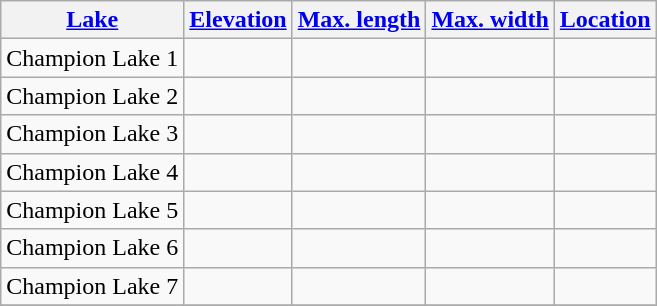<table class="wikitable sortable">
<tr>
<th><a href='#'>Lake</a></th>
<th><a href='#'>Elevation</a></th>
<th><a href='#'>Max. length</a></th>
<th><a href='#'>Max. width</a></th>
<th><a href='#'>Location</a></th>
</tr>
<tr>
<td>Champion Lake 1</td>
<td></td>
<td></td>
<td></td>
<td></td>
</tr>
<tr>
<td>Champion Lake 2</td>
<td></td>
<td></td>
<td></td>
<td></td>
</tr>
<tr>
<td>Champion Lake 3</td>
<td></td>
<td></td>
<td></td>
<td></td>
</tr>
<tr>
<td>Champion Lake 4</td>
<td></td>
<td></td>
<td></td>
<td></td>
</tr>
<tr>
<td>Champion Lake 5</td>
<td></td>
<td></td>
<td></td>
<td></td>
</tr>
<tr>
<td>Champion Lake 6</td>
<td></td>
<td></td>
<td></td>
<td></td>
</tr>
<tr>
<td>Champion Lake 7</td>
<td></td>
<td></td>
<td></td>
<td></td>
</tr>
<tr>
</tr>
</table>
